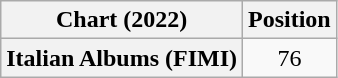<table class="wikitable plainrowheaders" style="text-align:center">
<tr>
<th scope="col">Chart (2022)</th>
<th scope="col">Position</th>
</tr>
<tr>
<th scope="row">Italian Albums (FIMI)</th>
<td>76</td>
</tr>
</table>
